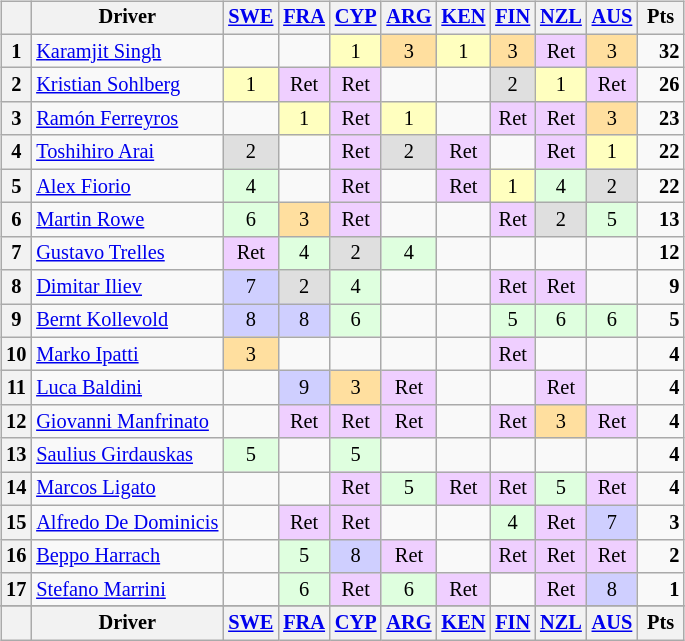<table>
<tr>
<td><br><table class="wikitable" style="font-size: 85%; text-align: center;">
<tr valign="top">
<th valign="middle"></th>
<th valign="middle">Driver</th>
<th><a href='#'>SWE</a><br></th>
<th><a href='#'>FRA</a><br></th>
<th><a href='#'>CYP</a><br></th>
<th><a href='#'>ARG</a><br></th>
<th><a href='#'>KEN</a><br></th>
<th><a href='#'>FIN</a><br></th>
<th><a href='#'>NZL</a><br></th>
<th><a href='#'>AUS</a><br></th>
<th valign="middle"> Pts </th>
</tr>
<tr>
<th>1</th>
<td align=left> <a href='#'>Karamjit Singh</a></td>
<td></td>
<td></td>
<td style="background:#ffffbf;">1</td>
<td style="background:#ffdf9f;">3</td>
<td style="background:#ffffbf;">1</td>
<td style="background:#ffdf9f;">3</td>
<td style="background:#efcfff;">Ret</td>
<td style="background:#ffdf9f;">3</td>
<td align="right"><strong>32</strong></td>
</tr>
<tr>
<th>2</th>
<td align=left> <a href='#'>Kristian Sohlberg</a></td>
<td style="background:#ffffbf;">1</td>
<td style="background:#efcfff;">Ret</td>
<td style="background:#efcfff;">Ret</td>
<td></td>
<td></td>
<td style="background:#dfdfdf;">2</td>
<td style="background:#ffffbf;">1</td>
<td style="background:#efcfff;">Ret</td>
<td align="right"><strong>26</strong></td>
</tr>
<tr>
<th>3</th>
<td align=left> <a href='#'>Ramón Ferreyros</a></td>
<td></td>
<td style="background:#ffffbf;">1</td>
<td style="background:#efcfff;">Ret</td>
<td style="background:#ffffbf;">1</td>
<td></td>
<td style="background:#efcfff;">Ret</td>
<td style="background:#efcfff;">Ret</td>
<td style="background:#ffdf9f;">3</td>
<td align="right"><strong>23</strong></td>
</tr>
<tr>
<th>4</th>
<td align=left nowrap> <a href='#'>Toshihiro Arai</a></td>
<td style="background:#dfdfdf;">2</td>
<td></td>
<td style="background:#efcfff;">Ret</td>
<td style="background:#dfdfdf;">2</td>
<td style="background:#efcfff;">Ret</td>
<td></td>
<td style="background:#efcfff;">Ret</td>
<td style="background:#ffffbf;">1</td>
<td align="right"><strong>22</strong></td>
</tr>
<tr>
<th>5</th>
<td align=left> <a href='#'>Alex Fiorio</a></td>
<td style="background:#dfffdf;">4</td>
<td></td>
<td style="background:#efcfff;">Ret</td>
<td></td>
<td style="background:#efcfff;">Ret</td>
<td style="background:#ffffbf;">1</td>
<td style="background:#dfffdf;">4</td>
<td style="background:#dfdfdf;">2</td>
<td align="right"><strong>22</strong></td>
</tr>
<tr>
<th>6</th>
<td align=left> <a href='#'>Martin Rowe</a></td>
<td style="background:#dfffdf;">6</td>
<td style="background:#ffdf9f;">3</td>
<td style="background:#efcfff;">Ret</td>
<td></td>
<td></td>
<td style="background:#efcfff;">Ret</td>
<td style="background:#dfdfdf;">2</td>
<td style="background:#dfffdf;">5</td>
<td align="right"><strong>13</strong></td>
</tr>
<tr>
<th>7</th>
<td align=left> <a href='#'>Gustavo Trelles</a></td>
<td style="background:#efcfff;">Ret</td>
<td style="background:#dfffdf;">4</td>
<td style="background:#dfdfdf;">2</td>
<td style="background:#dfffdf;">4</td>
<td></td>
<td></td>
<td></td>
<td></td>
<td align="right"><strong>12</strong></td>
</tr>
<tr>
<th>8</th>
<td align=left> <a href='#'>Dimitar Iliev</a></td>
<td style="background:#cfcfff;">7</td>
<td style="background:#dfdfdf;">2</td>
<td style="background:#dfffdf;">4</td>
<td></td>
<td></td>
<td style="background:#efcfff;">Ret</td>
<td style="background:#efcfff;">Ret</td>
<td></td>
<td align="right"><strong>9</strong></td>
</tr>
<tr>
<th>9</th>
<td align=left> <a href='#'>Bernt Kollevold</a></td>
<td style="background:#cfcfff;">8</td>
<td style="background:#cfcfff;">8</td>
<td style="background:#dfffdf;">6</td>
<td></td>
<td></td>
<td style="background:#dfffdf;">5</td>
<td style="background:#dfffdf;">6</td>
<td style="background:#dfffdf;">6</td>
<td align="right"><strong>5</strong></td>
</tr>
<tr>
<th>10</th>
<td align=left> <a href='#'>Marko Ipatti</a></td>
<td style="background:#ffdf9f;">3</td>
<td></td>
<td></td>
<td></td>
<td></td>
<td style="background:#efcfff;">Ret</td>
<td></td>
<td></td>
<td align="right"><strong>4</strong></td>
</tr>
<tr>
<th>11</th>
<td align=left> <a href='#'>Luca Baldini</a></td>
<td></td>
<td style="background:#cfcfff;">9</td>
<td style="background:#ffdf9f;">3</td>
<td style="background:#efcfff;">Ret</td>
<td></td>
<td></td>
<td style="background:#efcfff;">Ret</td>
<td></td>
<td align="right"><strong>4</strong></td>
</tr>
<tr>
<th>12</th>
<td align=left> <a href='#'>Giovanni Manfrinato</a></td>
<td></td>
<td style="background:#efcfff;">Ret</td>
<td style="background:#efcfff;">Ret</td>
<td style="background:#efcfff;">Ret</td>
<td></td>
<td style="background:#efcfff;">Ret</td>
<td style="background:#ffdf9f;">3</td>
<td style="background:#efcfff;">Ret</td>
<td align="right"><strong>4</strong></td>
</tr>
<tr>
<th>13</th>
<td align=left> <a href='#'>Saulius Girdauskas</a></td>
<td style="background:#dfffdf;">5</td>
<td></td>
<td style="background:#dfffdf;">5</td>
<td></td>
<td></td>
<td></td>
<td></td>
<td></td>
<td align="right"><strong>4</strong></td>
</tr>
<tr>
<th>14</th>
<td align=left> <a href='#'>Marcos Ligato</a></td>
<td></td>
<td></td>
<td style="background:#efcfff;">Ret</td>
<td style="background:#dfffdf;">5</td>
<td style="background:#efcfff;">Ret</td>
<td style="background:#efcfff;">Ret</td>
<td style="background:#dfffdf;">5</td>
<td style="background:#efcfff;">Ret</td>
<td align="right"><strong>4</strong></td>
</tr>
<tr>
<th>15</th>
<td align=left> <a href='#'>Alfredo De Dominicis</a></td>
<td></td>
<td style="background:#efcfff;">Ret</td>
<td style="background:#efcfff;">Ret</td>
<td></td>
<td></td>
<td style="background:#dfffdf;">4</td>
<td style="background:#efcfff;">Ret</td>
<td style="background:#cfcfff;">7</td>
<td align="right"><strong>3</strong></td>
</tr>
<tr>
<th>16</th>
<td align=left> <a href='#'>Beppo Harrach</a></td>
<td></td>
<td style="background:#dfffdf;">5</td>
<td style="background:#cfcfff;">8</td>
<td style="background:#efcfff;">Ret</td>
<td></td>
<td style="background:#efcfff;">Ret</td>
<td style="background:#efcfff;">Ret</td>
<td style="background:#efcfff;">Ret</td>
<td align="right"><strong>2</strong></td>
</tr>
<tr>
<th>17</th>
<td align=left> <a href='#'>Stefano Marrini</a></td>
<td></td>
<td style="background:#dfffdf;">6</td>
<td style="background:#efcfff;">Ret</td>
<td style="background:#dfffdf;">6</td>
<td style="background:#efcfff;">Ret</td>
<td></td>
<td style="background:#efcfff;">Ret</td>
<td style="background:#cfcfff;">8</td>
<td align="right"><strong>1</strong></td>
</tr>
<tr>
</tr>
<tr valign="top">
<th valign="middle"></th>
<th valign="middle">Driver</th>
<th><a href='#'>SWE</a><br></th>
<th><a href='#'>FRA</a><br></th>
<th><a href='#'>CYP</a><br></th>
<th><a href='#'>ARG</a><br></th>
<th><a href='#'>KEN</a><br></th>
<th><a href='#'>FIN</a><br></th>
<th><a href='#'>NZL</a><br></th>
<th><a href='#'>AUS</a><br></th>
<th valign="middle">Pts</th>
</tr>
</table>
</td>
<td valign="top"><br></td>
</tr>
</table>
